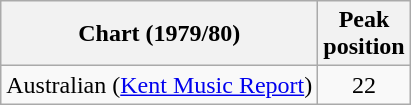<table class="wikitable">
<tr>
<th>Chart (1979/80)</th>
<th>Peak<br>position</th>
</tr>
<tr>
<td>Australian (<a href='#'>Kent Music Report</a>)</td>
<td align="center">22</td>
</tr>
</table>
